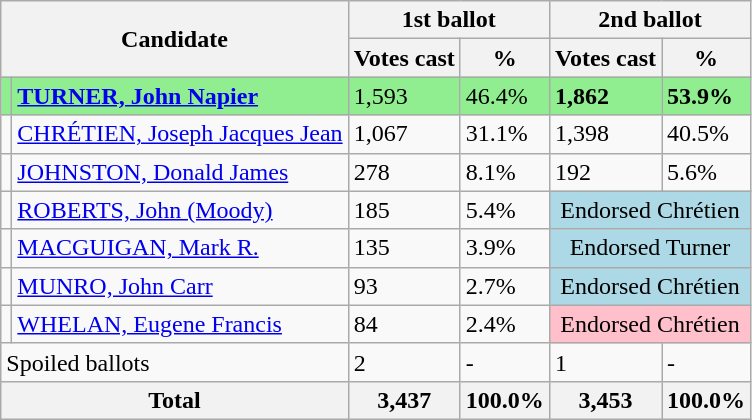<table class="wikitable">
<tr>
<th rowspan="2" colspan="2">Candidate</th>
<th colspan="2">1st ballot</th>
<th colspan="2">2nd ballot</th>
</tr>
<tr>
<th>Votes cast</th>
<th>%</th>
<th>Votes cast</th>
<th>%</th>
</tr>
<tr style="background:lightgreen;">
<td></td>
<td><strong><a href='#'>TURNER, John Napier</a></strong></td>
<td>1,593</td>
<td>46.4%</td>
<td><strong>1,862</strong></td>
<td><strong>53.9%</strong></td>
</tr>
<tr>
<td></td>
<td><a href='#'>CHRÉTIEN, Joseph Jacques Jean</a></td>
<td>1,067</td>
<td>31.1%</td>
<td>1,398</td>
<td>40.5%</td>
</tr>
<tr>
<td></td>
<td><a href='#'>JOHNSTON, Donald James</a></td>
<td>278</td>
<td>8.1%</td>
<td>192</td>
<td>5.6%</td>
</tr>
<tr>
<td></td>
<td><a href='#'>ROBERTS, John (Moody)</a></td>
<td>185</td>
<td>5.4%</td>
<td style="text-align:center; background:lightblue;" colspan="2">Endorsed Chrétien</td>
</tr>
<tr>
<td></td>
<td><a href='#'>MACGUIGAN, Mark R.</a></td>
<td>135</td>
<td>3.9%</td>
<td style="text-align:center; background:lightblue;" colspan="2">Endorsed Turner</td>
</tr>
<tr>
<td></td>
<td><a href='#'>MUNRO, John Carr</a></td>
<td>93</td>
<td>2.7%</td>
<td style="text-align:center; background:lightblue;" colspan="2">Endorsed Chrétien</td>
</tr>
<tr>
<td></td>
<td><a href='#'>WHELAN, Eugene Francis</a></td>
<td>84</td>
<td>2.4%</td>
<td style="text-align:center; background:pink;" colspan="2">Endorsed Chrétien</td>
</tr>
<tr>
<td colspan="2">Spoiled ballots</td>
<td>2</td>
<td>-</td>
<td>1</td>
<td>-</td>
</tr>
<tr>
<th colspan="2">Total</th>
<th>3,437</th>
<th>100.0%</th>
<th>3,453</th>
<th>100.0%</th>
</tr>
</table>
